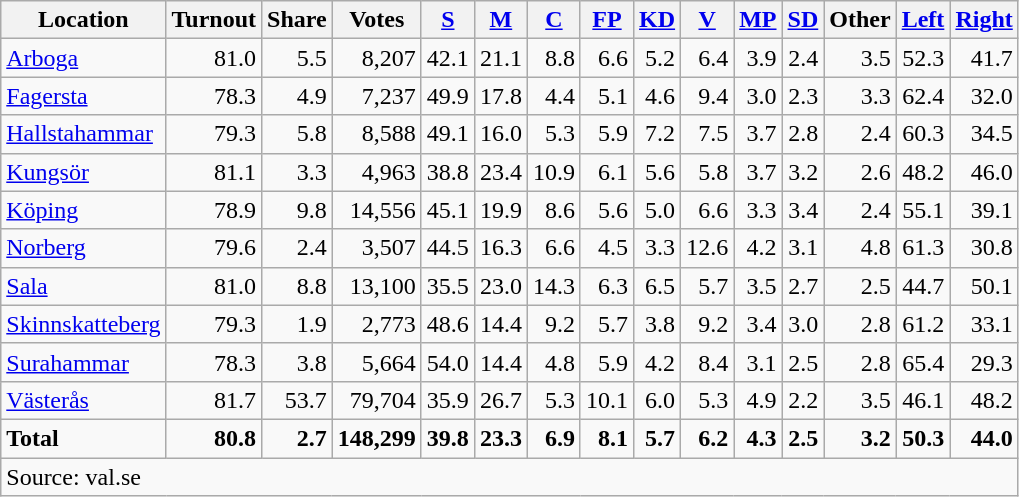<table class="wikitable sortable" style=text-align:right>
<tr>
<th>Location</th>
<th>Turnout</th>
<th>Share</th>
<th>Votes</th>
<th><a href='#'>S</a></th>
<th><a href='#'>M</a></th>
<th><a href='#'>C</a></th>
<th><a href='#'>FP</a></th>
<th><a href='#'>KD</a></th>
<th><a href='#'>V</a></th>
<th><a href='#'>MP</a></th>
<th><a href='#'>SD</a></th>
<th>Other</th>
<th><a href='#'>Left</a></th>
<th><a href='#'>Right</a></th>
</tr>
<tr>
<td align=left><a href='#'>Arboga</a></td>
<td>81.0</td>
<td>5.5</td>
<td>8,207</td>
<td>42.1</td>
<td>21.1</td>
<td>8.8</td>
<td>6.6</td>
<td>5.2</td>
<td>6.4</td>
<td>3.9</td>
<td>2.4</td>
<td>3.5</td>
<td>52.3</td>
<td>41.7</td>
</tr>
<tr>
<td align=left><a href='#'>Fagersta</a></td>
<td>78.3</td>
<td>4.9</td>
<td>7,237</td>
<td>49.9</td>
<td>17.8</td>
<td>4.4</td>
<td>5.1</td>
<td>4.6</td>
<td>9.4</td>
<td>3.0</td>
<td>2.3</td>
<td>3.3</td>
<td>62.4</td>
<td>32.0</td>
</tr>
<tr>
<td align=left><a href='#'>Hallstahammar</a></td>
<td>79.3</td>
<td>5.8</td>
<td>8,588</td>
<td>49.1</td>
<td>16.0</td>
<td>5.3</td>
<td>5.9</td>
<td>7.2</td>
<td>7.5</td>
<td>3.7</td>
<td>2.8</td>
<td>2.4</td>
<td>60.3</td>
<td>34.5</td>
</tr>
<tr>
<td align=left><a href='#'>Kungsör</a></td>
<td>81.1</td>
<td>3.3</td>
<td>4,963</td>
<td>38.8</td>
<td>23.4</td>
<td>10.9</td>
<td>6.1</td>
<td>5.6</td>
<td>5.8</td>
<td>3.7</td>
<td>3.2</td>
<td>2.6</td>
<td>48.2</td>
<td>46.0</td>
</tr>
<tr>
<td align=left><a href='#'>Köping</a></td>
<td>78.9</td>
<td>9.8</td>
<td>14,556</td>
<td>45.1</td>
<td>19.9</td>
<td>8.6</td>
<td>5.6</td>
<td>5.0</td>
<td>6.6</td>
<td>3.3</td>
<td>3.4</td>
<td>2.4</td>
<td>55.1</td>
<td>39.1</td>
</tr>
<tr>
<td align=left><a href='#'>Norberg</a></td>
<td>79.6</td>
<td>2.4</td>
<td>3,507</td>
<td>44.5</td>
<td>16.3</td>
<td>6.6</td>
<td>4.5</td>
<td>3.3</td>
<td>12.6</td>
<td>4.2</td>
<td>3.1</td>
<td>4.8</td>
<td>61.3</td>
<td>30.8</td>
</tr>
<tr>
<td align=left><a href='#'>Sala</a></td>
<td>81.0</td>
<td>8.8</td>
<td>13,100</td>
<td>35.5</td>
<td>23.0</td>
<td>14.3</td>
<td>6.3</td>
<td>6.5</td>
<td>5.7</td>
<td>3.5</td>
<td>2.7</td>
<td>2.5</td>
<td>44.7</td>
<td>50.1</td>
</tr>
<tr>
<td align=left><a href='#'>Skinnskatteberg</a></td>
<td>79.3</td>
<td>1.9</td>
<td>2,773</td>
<td>48.6</td>
<td>14.4</td>
<td>9.2</td>
<td>5.7</td>
<td>3.8</td>
<td>9.2</td>
<td>3.4</td>
<td>3.0</td>
<td>2.8</td>
<td>61.2</td>
<td>33.1</td>
</tr>
<tr>
<td align=left><a href='#'>Surahammar</a></td>
<td>78.3</td>
<td>3.8</td>
<td>5,664</td>
<td>54.0</td>
<td>14.4</td>
<td>4.8</td>
<td>5.9</td>
<td>4.2</td>
<td>8.4</td>
<td>3.1</td>
<td>2.5</td>
<td>2.8</td>
<td>65.4</td>
<td>29.3</td>
</tr>
<tr>
<td align=left><a href='#'>Västerås</a></td>
<td>81.7</td>
<td>53.7</td>
<td>79,704</td>
<td>35.9</td>
<td>26.7</td>
<td>5.3</td>
<td>10.1</td>
<td>6.0</td>
<td>5.3</td>
<td>4.9</td>
<td>2.2</td>
<td>3.5</td>
<td>46.1</td>
<td>48.2</td>
</tr>
<tr>
<td align=left><strong>Total</strong></td>
<td><strong>80.8</strong></td>
<td><strong>2.7</strong></td>
<td><strong>148,299</strong></td>
<td><strong>39.8</strong></td>
<td><strong>23.3</strong></td>
<td><strong>6.9</strong></td>
<td><strong>8.1</strong></td>
<td><strong>5.7</strong></td>
<td><strong>6.2</strong></td>
<td><strong>4.3</strong></td>
<td><strong>2.5</strong></td>
<td><strong>3.2</strong></td>
<td><strong>50.3</strong></td>
<td><strong>44.0</strong></td>
</tr>
<tr>
<td align=left colspan=15>Source: val.se </td>
</tr>
</table>
